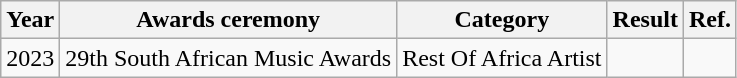<table class="wikitable">
<tr>
<th>Year</th>
<th>Awards ceremony</th>
<th>Category</th>
<th>Result</th>
<th>Ref.</th>
</tr>
<tr>
<td rowspan="1">2023</td>
<td>29th South African Music Awards</td>
<td>Rest Of Africa Artist</td>
<td></td>
<td></td>
</tr>
</table>
